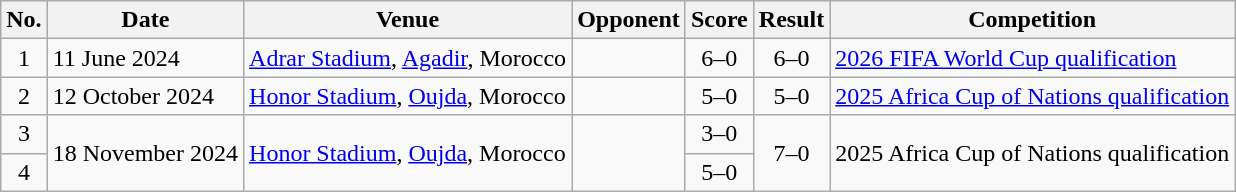<table class="wikitable sortable">
<tr>
<th scope="col">No.</th>
<th scope="col">Date</th>
<th scope="col">Venue</th>
<th scope="col">Opponent</th>
<th scope="col">Score</th>
<th scope="col">Result</th>
<th scope="col">Competition</th>
</tr>
<tr>
<td align="center">1</td>
<td>11 June 2024</td>
<td><a href='#'>Adrar Stadium</a>, <a href='#'>Agadir</a>, Morocco</td>
<td></td>
<td align="center">6–0</td>
<td align="center">6–0</td>
<td><a href='#'>2026 FIFA World Cup qualification</a></td>
</tr>
<tr>
<td align="center">2</td>
<td>12 October 2024</td>
<td><a href='#'>Honor Stadium</a>, <a href='#'>Oujda</a>, Morocco</td>
<td></td>
<td align="center">5–0</td>
<td align="center">5–0</td>
<td><a href='#'>2025 Africa Cup of Nations qualification</a></td>
</tr>
<tr>
<td align="center">3</td>
<td rowspan=2>18 November 2024</td>
<td rowspan=2><a href='#'>Honor Stadium</a>, <a href='#'>Oujda</a>, Morocco</td>
<td rowspan=2></td>
<td align="center">3–0</td>
<td align="center" rowspan=2>7–0</td>
<td rowspan=2>2025 Africa Cup of Nations qualification</td>
</tr>
<tr>
<td align="center">4</td>
<td align="center">5–0</td>
</tr>
</table>
